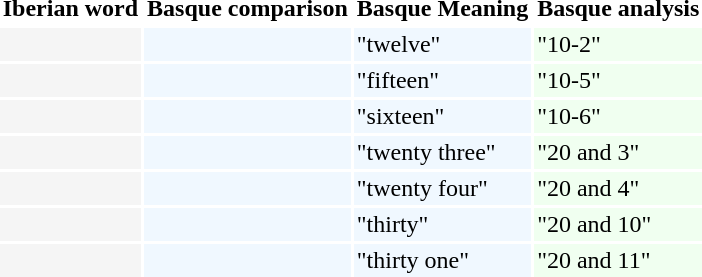<table align="center" border="0" cellpadding="2" cellspacing="2">
<tr>
<th>Iberian word</th>
<th>Basque comparison</th>
<th>Basque Meaning</th>
<th>Basque analysis</th>
</tr>
<tr ---->
<td bgcolor=whitesmoke></td>
<td bgcolor=aliceblue></td>
<td bgcolor=aliceblue>"twelve"</td>
<td bgcolor=honeydew>"10-2"</td>
</tr>
<tr ---->
<td bgcolor=whitesmoke></td>
<td bgcolor=aliceblue></td>
<td bgcolor=aliceblue>"fifteen"</td>
<td bgcolor=honeydew>"10-5"</td>
</tr>
<tr ---->
<td bgcolor=whitesmoke></td>
<td bgcolor=aliceblue></td>
<td bgcolor=aliceblue>"sixteen"</td>
<td bgcolor=honeydew>"10-6"</td>
</tr>
<tr ---->
<td bgcolor=whitesmoke></td>
<td bgcolor=aliceblue></td>
<td bgcolor=aliceblue>"twenty three"</td>
<td bgcolor=honeydew>"20 and 3"</td>
</tr>
<tr ---->
<td bgcolor=whitesmoke></td>
<td bgcolor=aliceblue></td>
<td bgcolor=aliceblue>"twenty four"</td>
<td bgcolor=honeydew>"20 and 4"</td>
</tr>
<tr ---->
<td bgcolor=whitesmoke></td>
<td bgcolor=aliceblue></td>
<td bgcolor=aliceblue>"thirty"</td>
<td bgcolor=honeydew>"20 and 10"</td>
</tr>
<tr ---->
<td bgcolor=whitesmoke></td>
<td bgcolor=aliceblue></td>
<td bgcolor=aliceblue>"thirty one"</td>
<td bgcolor=honeydew>"20 and 11"</td>
</tr>
</table>
